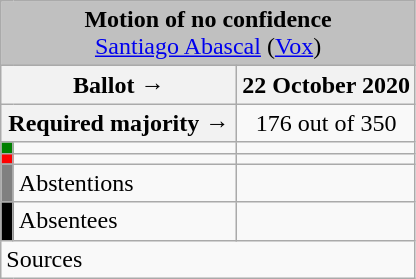<table class="wikitable" style="text-align:center;">
<tr>
<td colspan="3" align="center" bgcolor="#C0C0C0"><strong>Motion of no confidence</strong><br><a href='#'>Santiago Abascal</a> (<a href='#'>Vox</a>)</td>
</tr>
<tr>
<th colspan="2" style="width:150px;">Ballot →</th>
<th>22 October 2020</th>
</tr>
<tr>
<th colspan="2">Required majority →</th>
<td>176 out of 350 </td>
</tr>
<tr>
<th style="width:1px; background:green;"></th>
<td style="text-align:left;"></td>
<td></td>
</tr>
<tr>
<th style="color:inherit;background:red;"></th>
<td style="text-align:left;"></td>
<td></td>
</tr>
<tr>
<th style="color:inherit;background:gray;"></th>
<td style="text-align:left;"><span>Abstentions</span></td>
<td></td>
</tr>
<tr>
<th style="color:inherit;background:black;"></th>
<td style="text-align:left;"><span>Absentees</span></td>
<td></td>
</tr>
<tr>
<td style="text-align:left;" colspan="3">Sources</td>
</tr>
</table>
